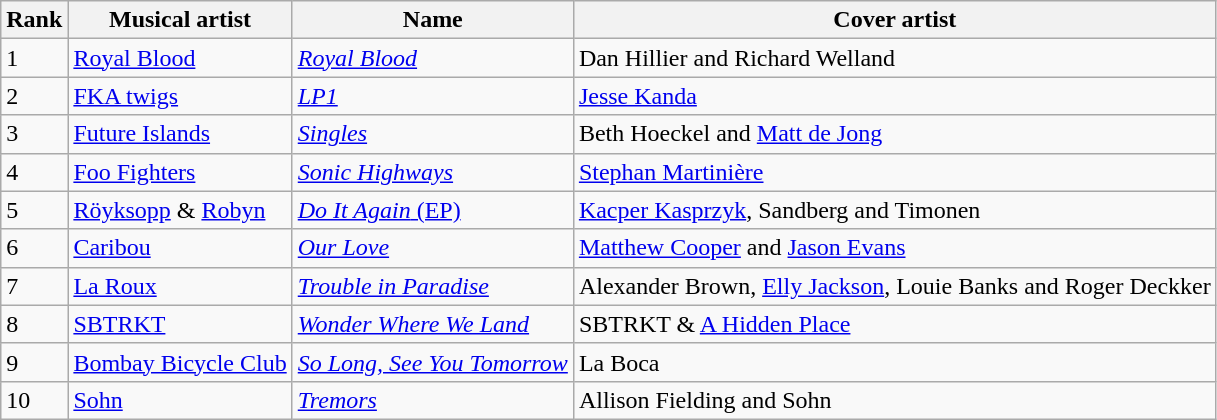<table class=wikitable>
<tr>
<th>Rank</th>
<th>Musical artist</th>
<th>Name</th>
<th>Cover artist</th>
</tr>
<tr>
<td>1</td>
<td><a href='#'>Royal Blood</a></td>
<td><em><a href='#'>Royal Blood</a></em></td>
<td>Dan Hillier and Richard Welland</td>
</tr>
<tr>
<td>2</td>
<td><a href='#'>FKA twigs</a></td>
<td><em><a href='#'>LP1</a></em></td>
<td><a href='#'>Jesse Kanda</a> </td>
</tr>
<tr>
<td>3</td>
<td><a href='#'>Future Islands</a></td>
<td><em><a href='#'>Singles</a></em></td>
<td>Beth Hoeckel and <a href='#'>Matt de Jong</a></td>
</tr>
<tr>
<td>4</td>
<td><a href='#'>Foo Fighters</a></td>
<td><em><a href='#'>Sonic Highways</a></em></td>
<td><a href='#'>Stephan Martinière</a></td>
</tr>
<tr>
<td>5</td>
<td><a href='#'>Röyksopp</a> & <a href='#'>Robyn</a></td>
<td><a href='#'><em>Do It Again</em> (EP)</a></td>
<td><a href='#'>Kacper Kasprzyk</a>, Sandberg and Timonen</td>
</tr>
<tr>
<td>6</td>
<td><a href='#'>Caribou</a></td>
<td><em><a href='#'>Our Love</a></em></td>
<td><a href='#'>Matthew Cooper</a> and <a href='#'>Jason Evans</a></td>
</tr>
<tr>
<td>7</td>
<td><a href='#'>La Roux</a></td>
<td><em><a href='#'>Trouble in Paradise</a></em></td>
<td>Alexander Brown, <a href='#'>Elly Jackson</a>, Louie Banks and Roger Deckker</td>
</tr>
<tr>
<td>8</td>
<td><a href='#'>SBTRKT</a></td>
<td><em><a href='#'>Wonder Where We Land</a></em></td>
<td>SBTRKT & <a href='#'>A Hidden Place</a></td>
</tr>
<tr>
<td>9</td>
<td><a href='#'>Bombay Bicycle Club</a></td>
<td><em><a href='#'>So Long, See You Tomorrow</a></em></td>
<td>La Boca</td>
</tr>
<tr>
<td>10</td>
<td><a href='#'>Sohn</a></td>
<td><em><a href='#'>Tremors</a></em></td>
<td>Allison Fielding and Sohn</td>
</tr>
</table>
